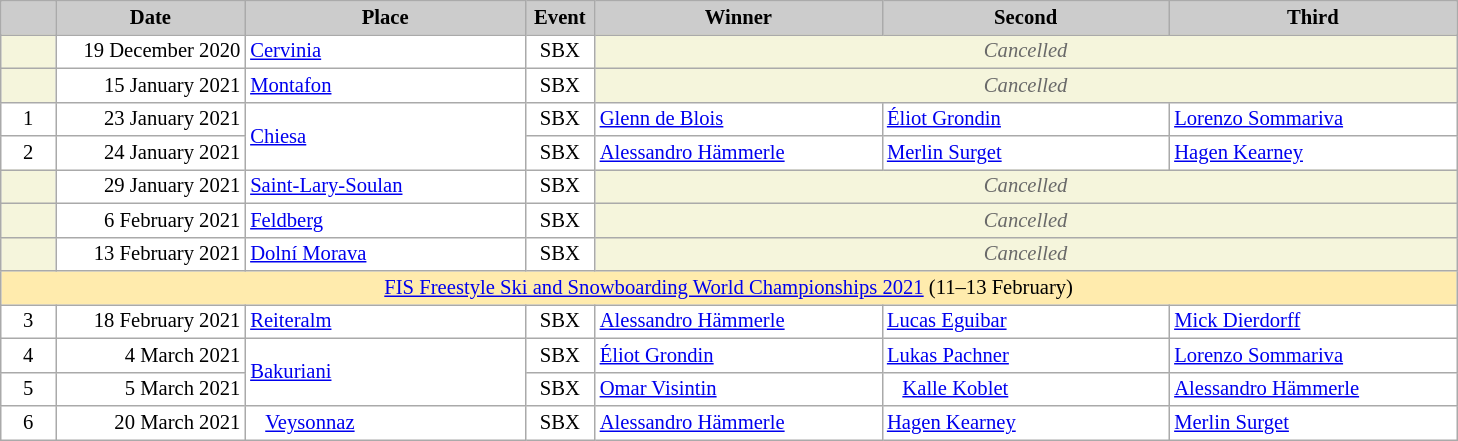<table class="wikitable plainrowheaders" style="background:#fff; font-size:86%; line-height:16px; border:grey solid 1px; border-collapse:collapse;">
<tr>
<th scope="col" style="background:#ccc; width:30px;"></th>
<th scope="col" style="background:#ccc; width:120px;">Date</th>
<th scope="col" style="background:#ccc; width:180px;">Place</th>
<th scope="col" style="background:#ccc; width:40px;">Event</th>
<th scope="col" style="background:#ccc; width:185px;">Winner</th>
<th scope="col" style="background:#ccc; width:185px;">Second</th>
<th scope="col" style="background:#ccc; width:185px;">Third</th>
</tr>
<tr>
<td bgcolor="F5F5DC"></td>
<td align="right">19 December 2020</td>
<td> <a href='#'>Cervinia</a></td>
<td align="center">SBX</td>
<td colspan=5 align=center bgcolor="F5F5DC" style=color:#696969><em>Cancelled</em></td>
</tr>
<tr>
<td bgcolor="F5F5DC"></td>
<td align="right">15 January 2021</td>
<td> <a href='#'>Montafon</a></td>
<td align="center">SBX</td>
<td colspan=5 align=center bgcolor="F5F5DC" style=color:#696969><em>Cancelled</em></td>
</tr>
<tr>
<td align="center">1</td>
<td align="right">23 January 2021</td>
<td rowspan="2"> <a href='#'>Chiesa</a></td>
<td align="center">SBX</td>
<td> <a href='#'>Glenn de Blois</a></td>
<td> <a href='#'>Éliot Grondin</a></td>
<td> <a href='#'>Lorenzo Sommariva</a></td>
</tr>
<tr>
<td align="center">2</td>
<td align="right">24 January 2021</td>
<td align="center">SBX</td>
<td> <a href='#'>Alessandro Hämmerle</a></td>
<td> <a href='#'>Merlin Surget</a></td>
<td> <a href='#'>Hagen Kearney</a></td>
</tr>
<tr>
<td bgcolor="F5F5DC"></td>
<td align="right">29 January 2021</td>
<td> <a href='#'>Saint-Lary-Soulan</a></td>
<td align="center">SBX</td>
<td colspan=5 align=center bgcolor="F5F5DC" style=color:#696969><em>Cancelled</em></td>
</tr>
<tr>
<td bgcolor="F5F5DC"></td>
<td align="right">6 February 2021</td>
<td> <a href='#'>Feldberg</a></td>
<td align="center">SBX</td>
<td colspan=5 align=center bgcolor="F5F5DC" style=color:#696969><em>Cancelled</em></td>
</tr>
<tr>
<td bgcolor="F5F5DC"></td>
<td align="right">13 February 2021</td>
<td> <a href='#'>Dolní Morava</a></td>
<td align="center">SBX</td>
<td colspan=5 align=center bgcolor="F5F5DC" style=color:#696969><em>Cancelled</em></td>
</tr>
<tr style="background:#FFEBAD">
<td align="center" colspan="7"><a href='#'>FIS Freestyle Ski and Snowboarding World Championships 2021</a>  (11–13 February)</td>
</tr>
<tr>
<td align="center">3</td>
<td align="right">18 February 2021</td>
<td> <a href='#'>Reiteralm</a></td>
<td align="center">SBX</td>
<td> <a href='#'>Alessandro Hämmerle</a></td>
<td> <a href='#'>Lucas Eguibar</a></td>
<td> <a href='#'>Mick Dierdorff</a></td>
</tr>
<tr>
<td align="center">4</td>
<td align="right">4 March 2021</td>
<td rowspan="2"> <a href='#'>Bakuriani</a></td>
<td align="center">SBX</td>
<td> <a href='#'>Éliot Grondin</a></td>
<td> <a href='#'>Lukas Pachner</a></td>
<td> <a href='#'>Lorenzo Sommariva</a></td>
</tr>
<tr>
<td align="center">5</td>
<td align="right">5 March 2021</td>
<td align="center">SBX</td>
<td> <a href='#'>Omar Visintin</a></td>
<td>   <a href='#'>Kalle Koblet</a></td>
<td> <a href='#'>Alessandro Hämmerle</a></td>
</tr>
<tr>
<td align="center">6</td>
<td align="right">20 March 2021</td>
<td>   <a href='#'>Veysonnaz</a></td>
<td align="center">SBX</td>
<td> <a href='#'>Alessandro Hämmerle</a></td>
<td> <a href='#'>Hagen Kearney</a></td>
<td> <a href='#'>Merlin Surget</a></td>
</tr>
</table>
